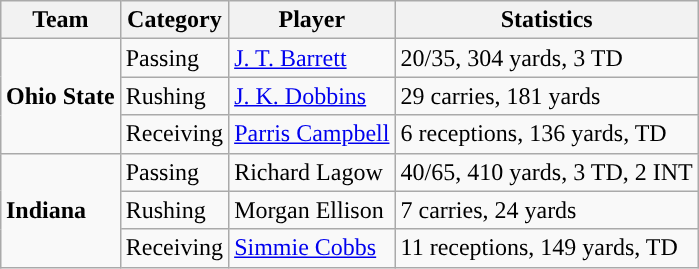<table class="wikitable" style="float: right;">
<tr>
<th>Team</th>
<th>Category</th>
<th>Player</th>
<th>Statistics</th>
</tr>
<tr>
<td rowspan=3><strong>Ohio State</strong></td>
<td>Passing</td>
<td><a href='#'>J. T. Barrett</a></td>
<td>20/35, 304 yards, 3 TD</td>
</tr>
<tr>
<td>Rushing</td>
<td><a href='#'>J. K. Dobbins</a></td>
<td>29 carries, 181 yards</td>
</tr>
<tr>
<td>Receiving</td>
<td><a href='#'>Parris Campbell</a></td>
<td>6 receptions, 136 yards, TD</td>
</tr>
<tr>
<td rowspan=3><strong>Indiana</strong></td>
<td>Passing</td>
<td>Richard Lagow</td>
<td>40/65, 410 yards, 3 TD, 2 INT</td>
</tr>
<tr>
<td>Rushing</td>
<td>Morgan Ellison</td>
<td>7 carries, 24 yards</td>
</tr>
<tr>
<td>Receiving</td>
<td><a href='#'>Simmie Cobbs</a></td>
<td>11 receptions, 149 yards, TD</td>
</tr>
</table>
